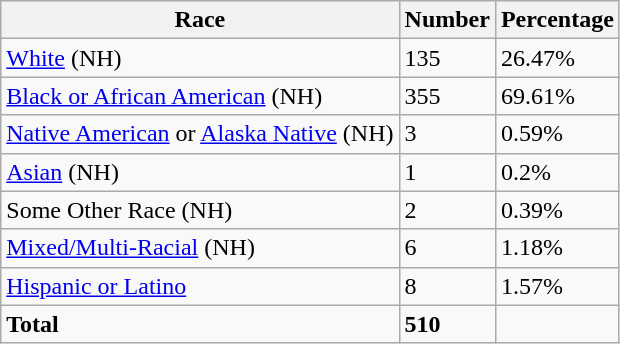<table class="wikitable">
<tr>
<th>Race</th>
<th>Number</th>
<th>Percentage</th>
</tr>
<tr>
<td><a href='#'>White</a> (NH)</td>
<td>135</td>
<td>26.47%</td>
</tr>
<tr>
<td><a href='#'>Black or African American</a> (NH)</td>
<td>355</td>
<td>69.61%</td>
</tr>
<tr>
<td><a href='#'>Native American</a> or <a href='#'>Alaska Native</a> (NH)</td>
<td>3</td>
<td>0.59%</td>
</tr>
<tr>
<td><a href='#'>Asian</a> (NH)</td>
<td>1</td>
<td>0.2%</td>
</tr>
<tr>
<td>Some Other Race (NH)</td>
<td>2</td>
<td>0.39%</td>
</tr>
<tr>
<td><a href='#'>Mixed/Multi-Racial</a> (NH)</td>
<td>6</td>
<td>1.18%</td>
</tr>
<tr>
<td><a href='#'>Hispanic or Latino</a></td>
<td>8</td>
<td>1.57%</td>
</tr>
<tr>
<td><strong>Total</strong></td>
<td><strong>510</strong></td>
<td></td>
</tr>
</table>
